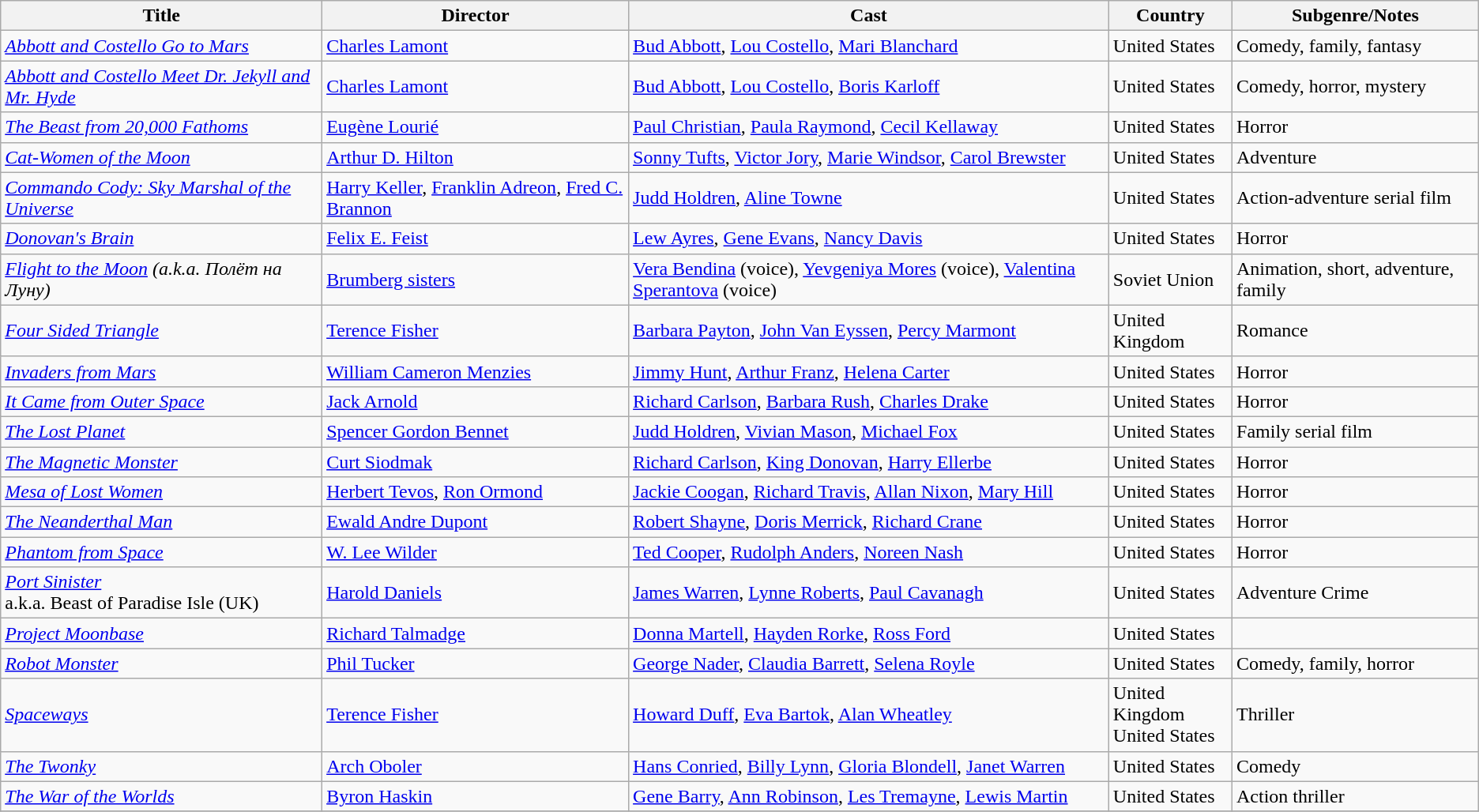<table class="wikitable sortable">
<tr>
<th scope="col">Title</th>
<th scope="col">Director</th>
<th scope="col" class="unsortable">Cast</th>
<th scope="col">Country</th>
<th scope="col">Subgenre/Notes</th>
</tr>
<tr>
<td><em><a href='#'>Abbott and Costello Go to Mars</a></em></td>
<td><a href='#'>Charles Lamont</a></td>
<td><a href='#'>Bud Abbott</a>, <a href='#'>Lou Costello</a>, <a href='#'>Mari Blanchard</a></td>
<td>United States</td>
<td>Comedy, family, fantasy</td>
</tr>
<tr>
<td><em><a href='#'>Abbott and Costello Meet Dr. Jekyll and Mr. Hyde</a></em></td>
<td><a href='#'>Charles Lamont</a></td>
<td><a href='#'>Bud Abbott</a>, <a href='#'>Lou Costello</a>, <a href='#'>Boris Karloff</a></td>
<td>United States</td>
<td>Comedy, horror, mystery</td>
</tr>
<tr>
<td><em><a href='#'>The Beast from 20,000 Fathoms</a></em></td>
<td><a href='#'>Eugène Lourié</a></td>
<td><a href='#'>Paul Christian</a>, <a href='#'>Paula Raymond</a>, <a href='#'>Cecil Kellaway</a></td>
<td>United States</td>
<td>Horror</td>
</tr>
<tr>
<td><em><a href='#'>Cat-Women of the Moon</a></em></td>
<td><a href='#'>Arthur D. Hilton</a></td>
<td><a href='#'>Sonny Tufts</a>, <a href='#'>Victor Jory</a>, <a href='#'>Marie Windsor</a>, <a href='#'>Carol Brewster</a></td>
<td>United States</td>
<td>Adventure</td>
</tr>
<tr>
<td><em><a href='#'>Commando Cody: Sky Marshal of the Universe</a></em></td>
<td><a href='#'>Harry Keller</a>, <a href='#'>Franklin Adreon</a>, <a href='#'>Fred C. Brannon</a></td>
<td><a href='#'>Judd Holdren</a>, <a href='#'>Aline Towne</a></td>
<td>United States</td>
<td>Action-adventure serial film</td>
</tr>
<tr>
<td><em><a href='#'>Donovan's Brain</a></em></td>
<td><a href='#'>Felix E. Feist</a></td>
<td><a href='#'>Lew Ayres</a>, <a href='#'>Gene Evans</a>, <a href='#'>Nancy Davis</a></td>
<td>United States</td>
<td>Horror</td>
</tr>
<tr>
<td><em><a href='#'>Flight to the Moon</a> (a.k.a. Полёт на Луну)</em></td>
<td><a href='#'>Brumberg sisters</a></td>
<td><a href='#'>Vera Bendina</a> (voice), <a href='#'>Yevgeniya Mores</a> (voice), <a href='#'>Valentina Sperantova</a> (voice)</td>
<td>Soviet Union</td>
<td>Animation, short, adventure, family</td>
</tr>
<tr>
<td><em><a href='#'>Four Sided Triangle</a></em></td>
<td><a href='#'>Terence Fisher</a></td>
<td><a href='#'>Barbara Payton</a>, <a href='#'>John Van Eyssen</a>, <a href='#'>Percy Marmont</a></td>
<td>United Kingdom</td>
<td>Romance</td>
</tr>
<tr>
<td><em><a href='#'>Invaders from Mars</a></em></td>
<td><a href='#'>William Cameron Menzies</a></td>
<td><a href='#'>Jimmy Hunt</a>, <a href='#'>Arthur Franz</a>, <a href='#'>Helena Carter</a></td>
<td>United States</td>
<td>Horror</td>
</tr>
<tr>
<td><em><a href='#'>It Came from Outer Space</a></em></td>
<td><a href='#'>Jack Arnold</a></td>
<td><a href='#'>Richard Carlson</a>, <a href='#'>Barbara Rush</a>, <a href='#'>Charles Drake</a></td>
<td>United States</td>
<td>Horror</td>
</tr>
<tr>
<td><em><a href='#'>The Lost Planet</a></em></td>
<td><a href='#'>Spencer Gordon Bennet</a></td>
<td><a href='#'>Judd Holdren</a>, <a href='#'>Vivian Mason</a>, <a href='#'>Michael Fox</a></td>
<td>United States</td>
<td>Family serial film</td>
</tr>
<tr>
<td><em><a href='#'>The Magnetic Monster</a></em></td>
<td><a href='#'>Curt Siodmak</a></td>
<td><a href='#'>Richard Carlson</a>, <a href='#'>King Donovan</a>, <a href='#'>Harry Ellerbe</a></td>
<td>United States</td>
<td>Horror</td>
</tr>
<tr>
<td><em><a href='#'>Mesa of Lost Women</a></em></td>
<td><a href='#'>Herbert Tevos</a>, <a href='#'>Ron Ormond</a></td>
<td><a href='#'>Jackie Coogan</a>, <a href='#'>Richard Travis</a>, <a href='#'>Allan Nixon</a>, <a href='#'>Mary Hill</a></td>
<td>United States</td>
<td>Horror</td>
</tr>
<tr>
<td><em><a href='#'>The Neanderthal Man</a></em></td>
<td><a href='#'>Ewald Andre Dupont</a></td>
<td><a href='#'>Robert Shayne</a>, <a href='#'>Doris Merrick</a>, <a href='#'>Richard Crane</a></td>
<td>United States</td>
<td>Horror</td>
</tr>
<tr>
<td><em><a href='#'>Phantom from Space</a></em></td>
<td><a href='#'>W. Lee Wilder</a></td>
<td><a href='#'>Ted Cooper</a>, <a href='#'>Rudolph Anders</a>, <a href='#'>Noreen Nash</a></td>
<td>United States</td>
<td>Horror</td>
</tr>
<tr>
<td><em><a href='#'>Port Sinister</a></em><br>a.k.a. Beast of Paradise Isle (UK)</td>
<td><a href='#'>Harold Daniels</a></td>
<td><a href='#'>James Warren</a>, <a href='#'>Lynne Roberts</a>, <a href='#'>Paul Cavanagh</a></td>
<td>United States</td>
<td>Adventure Crime  </td>
</tr>
<tr>
<td><em><a href='#'>Project Moonbase</a></em></td>
<td><a href='#'>Richard Talmadge</a></td>
<td><a href='#'>Donna Martell</a>, <a href='#'>Hayden Rorke</a>, <a href='#'>Ross Ford</a></td>
<td>United States</td>
<td></td>
</tr>
<tr>
<td><em><a href='#'>Robot Monster</a></em></td>
<td><a href='#'>Phil Tucker</a></td>
<td><a href='#'>George Nader</a>, <a href='#'>Claudia Barrett</a>, <a href='#'>Selena Royle</a></td>
<td>United States</td>
<td>Comedy, family, horror  </td>
</tr>
<tr>
<td><em><a href='#'>Spaceways</a></em></td>
<td><a href='#'>Terence Fisher</a></td>
<td><a href='#'>Howard Duff</a>, <a href='#'>Eva Bartok</a>, <a href='#'>Alan Wheatley</a></td>
<td>United Kingdom<br>United States</td>
<td>Thriller</td>
</tr>
<tr>
<td><em><a href='#'>The Twonky</a></em></td>
<td><a href='#'>Arch Oboler</a></td>
<td><a href='#'>Hans Conried</a>, <a href='#'>Billy Lynn</a>, <a href='#'>Gloria Blondell</a>, <a href='#'>Janet Warren</a></td>
<td>United States</td>
<td>Comedy</td>
</tr>
<tr>
<td><em><a href='#'>The War of the Worlds</a></em></td>
<td><a href='#'>Byron Haskin</a></td>
<td><a href='#'>Gene Barry</a>, <a href='#'>Ann Robinson</a>, <a href='#'>Les Tremayne</a>, <a href='#'>Lewis Martin</a></td>
<td>United States</td>
<td>Action thriller  </td>
</tr>
<tr>
</tr>
</table>
